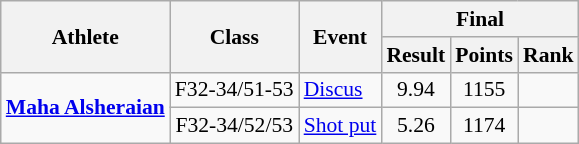<table class=wikitable style="font-size:90%">
<tr>
<th rowspan="2">Athlete</th>
<th rowspan="2">Class</th>
<th rowspan="2">Event</th>
<th colspan="3">Final</th>
</tr>
<tr>
<th>Result</th>
<th>Points</th>
<th>Rank</th>
</tr>
<tr>
<td rowspan="2"><strong><a href='#'>Maha Alsheraian</a></strong></td>
<td style="text-align:center;">F32-34/51-53</td>
<td><a href='#'>Discus</a></td>
<td style="text-align:center;">9.94</td>
<td style="text-align:center;">1155</td>
<td style="text-align:center;"></td>
</tr>
<tr>
<td style="text-align:center;">F32-34/52/53</td>
<td><a href='#'>Shot put</a></td>
<td style="text-align:center;">5.26</td>
<td style="text-align:center;">1174</td>
<td style="text-align:center;"></td>
</tr>
</table>
